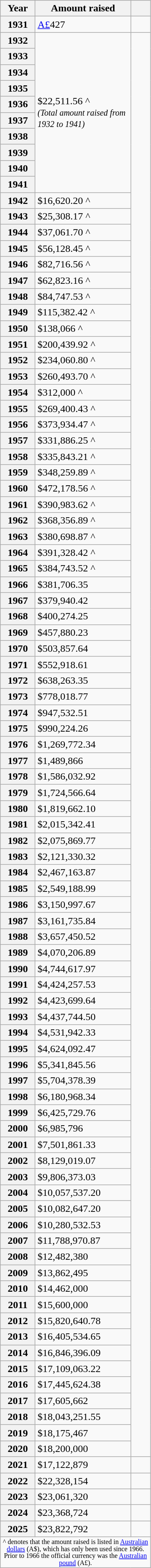<table class="wikitable sortable plainrowheaders">
<tr style="background:#efefef;">
<th scope="col" style="width:3em;">Year</th>
<th scope="col" style="width:9em;">Amount raised</th>
<th scope="col" style="width:1.5em;" class="unsortable"></th>
</tr>
<tr>
<th scope="row">1931</th>
<td><a href='#'>A£</a>427</td>
<td style="text-align:center"></td>
</tr>
<tr>
<th scope="row">1932</th>
<td rowspan="10">$22,511.56 ^<br><small><em>(Total amount raised from 1932 to 1941)</em></small></td>
<td rowspan="89" style="text-align:center"></td>
</tr>
<tr>
<th scope="row">1933</th>
</tr>
<tr>
<th scope="row">1934</th>
</tr>
<tr>
<th scope="row">1935</th>
</tr>
<tr>
<th scope="row">1936</th>
</tr>
<tr>
<th scope="row">1937</th>
</tr>
<tr>
<th scope="row">1938</th>
</tr>
<tr>
<th scope="row">1939</th>
</tr>
<tr>
<th scope="row">1940</th>
</tr>
<tr>
<th scope="row">1941</th>
</tr>
<tr>
<th scope="row">1942</th>
<td>$16,620.20 ^</td>
</tr>
<tr>
<th scope="row">1943</th>
<td>$25,308.17 ^</td>
</tr>
<tr>
<th scope="row">1944</th>
<td>$37,061.70 ^</td>
</tr>
<tr>
<th scope="row">1945</th>
<td>$56,128.45 ^</td>
</tr>
<tr>
<th scope="row">1946</th>
<td>$82,716.56 ^</td>
</tr>
<tr>
<th scope="row">1947</th>
<td>$62,823.16 ^</td>
</tr>
<tr>
<th scope="row">1948</th>
<td>$84,747.53 ^</td>
</tr>
<tr>
<th scope="row">1949</th>
<td>$115,382.42 ^</td>
</tr>
<tr>
<th scope="row">1950</th>
<td>$138,066 ^</td>
</tr>
<tr>
<th scope="row">1951</th>
<td>$200,439.92 ^</td>
</tr>
<tr>
<th scope="row">1952</th>
<td>$234,060.80 ^</td>
</tr>
<tr>
<th scope="row">1953</th>
<td>$260,493.70 ^</td>
</tr>
<tr>
<th scope="row">1954</th>
<td>$312,000 ^</td>
</tr>
<tr>
<th scope="row">1955</th>
<td>$269,400.43 ^</td>
</tr>
<tr>
<th scope="row">1956</th>
<td>$373,934.47 ^</td>
</tr>
<tr>
<th scope="row">1957</th>
<td>$331,886.25 ^</td>
</tr>
<tr>
<th scope="row">1958</th>
<td>$335,843.21 ^</td>
</tr>
<tr>
<th scope="row">1959</th>
<td>$348,259.89 ^</td>
</tr>
<tr>
<th scope="row">1960</th>
<td>$472,178.56 ^</td>
</tr>
<tr>
<th scope="row">1961</th>
<td>$390,983.62 ^</td>
</tr>
<tr>
<th scope="row">1962</th>
<td>$368,356.89 ^</td>
</tr>
<tr>
<th scope="row">1963</th>
<td>$380,698.87 ^</td>
</tr>
<tr>
<th scope="row">1964</th>
<td>$391,328.42 ^</td>
</tr>
<tr>
<th scope="row">1965</th>
<td>$384,743.52 ^</td>
</tr>
<tr>
<th scope="row">1966</th>
<td>$381,706.35</td>
</tr>
<tr>
<th scope="row">1967</th>
<td>$379,940.42</td>
</tr>
<tr>
<th scope="row">1968</th>
<td>$400,274.25</td>
</tr>
<tr>
<th scope="row">1969</th>
<td>$457,880.23</td>
</tr>
<tr>
<th scope="row">1970</th>
<td>$503,857.64</td>
</tr>
<tr>
<th scope="row">1971</th>
<td>$552,918.61</td>
</tr>
<tr>
<th scope="row">1972</th>
<td>$638,263.35</td>
</tr>
<tr>
<th scope="row">1973</th>
<td>$778,018.77</td>
</tr>
<tr>
<th scope="row">1974</th>
<td>$947,532.51</td>
</tr>
<tr>
<th scope="row">1975</th>
<td>$990,224.26</td>
</tr>
<tr>
<th scope="row">1976</th>
<td>$1,269,772.34</td>
</tr>
<tr>
<th scope="row">1977</th>
<td>$1,489,866</td>
</tr>
<tr>
<th scope="row">1978</th>
<td>$1,586,032.92</td>
</tr>
<tr>
<th scope="row">1979</th>
<td>$1,724,566.64</td>
</tr>
<tr>
<th scope="row">1980</th>
<td>$1,819,662.10</td>
</tr>
<tr>
<th scope="row">1981</th>
<td>$2,015,342.41</td>
</tr>
<tr>
<th scope="row">1982</th>
<td>$2,075,869.77</td>
</tr>
<tr>
<th scope="row">1983</th>
<td>$2,121,330.32</td>
</tr>
<tr>
<th scope="row">1984</th>
<td>$2,467,163.87</td>
</tr>
<tr>
<th scope="row">1985</th>
<td>$2,549,188.99</td>
</tr>
<tr>
<th scope="row">1986</th>
<td>$3,150,997.67</td>
</tr>
<tr>
<th scope="row">1987</th>
<td>$3,161,735.84</td>
</tr>
<tr>
<th scope="row">1988</th>
<td>$3,657,450.52</td>
</tr>
<tr>
<th scope="row">1989</th>
<td>$4,070,206.89</td>
</tr>
<tr>
<th scope="row">1990</th>
<td>$4,744,617.97</td>
</tr>
<tr>
<th scope="row">1991</th>
<td>$4,424,257.53</td>
</tr>
<tr>
<th scope="row">1992</th>
<td>$4,423,699.64</td>
</tr>
<tr>
<th scope="row">1993</th>
<td>$4,437,744.50</td>
</tr>
<tr>
<th scope="row">1994</th>
<td>$4,531,942.33</td>
</tr>
<tr>
<th scope="row">1995</th>
<td>$4,624,092.47</td>
</tr>
<tr>
<th scope="row">1996</th>
<td>$5,341,845.56</td>
</tr>
<tr>
<th scope="row">1997</th>
<td>$5,704,378.39</td>
</tr>
<tr>
<th scope="row">1998</th>
<td>$6,180,968.34</td>
</tr>
<tr>
<th scope="row">1999</th>
<td>$6,425,729.76</td>
</tr>
<tr>
<th scope="row">2000</th>
<td>$6,985,796</td>
</tr>
<tr>
<th scope="row">2001</th>
<td>$7,501,861.33</td>
</tr>
<tr>
<th scope="row">2002</th>
<td>$8,129,019.07</td>
</tr>
<tr>
<th scope="row">2003</th>
<td>$9,806,373.03</td>
</tr>
<tr>
<th scope="row">2004</th>
<td>$10,057,537.20</td>
</tr>
<tr>
<th scope="row">2005</th>
<td>$10,082,647.20</td>
</tr>
<tr>
<th scope="row">2006</th>
<td>$10,280,532.53</td>
</tr>
<tr>
<th scope="row">2007</th>
<td>$11,788,970.87</td>
</tr>
<tr>
<th scope="row">2008</th>
<td>$12,482,380</td>
</tr>
<tr>
<th scope="row">2009</th>
<td>$13,862,495</td>
</tr>
<tr>
<th scope="row">2010</th>
<td>$14,462,000</td>
</tr>
<tr>
<th scope="row">2011</th>
<td>$15,600,000</td>
</tr>
<tr>
<th scope="row">2012</th>
<td>$15,820,640.78</td>
</tr>
<tr>
<th scope="row">2013</th>
<td>$16,405,534.65</td>
</tr>
<tr>
<th scope="row">2014</th>
<td>$16,846,396.09</td>
</tr>
<tr>
<th scope="row">2015</th>
<td>$17,109,063.22</td>
</tr>
<tr>
<th scope="row">2016</th>
<td>$17,445,624.38</td>
</tr>
<tr>
<th scope="row">2017</th>
<td>$17,605,662</td>
</tr>
<tr>
<th scope="row">2018</th>
<td>$18,043,251.55</td>
</tr>
<tr>
<th scope="row">2019</th>
<td>$18,175,467</td>
</tr>
<tr>
<th scope="row">2020</th>
<td>$18,200,000</td>
</tr>
<tr>
<th scope="row">2021</th>
<td>$17,122,879</td>
<td style="text-align:center"></td>
</tr>
<tr>
<th scope="row">2022</th>
<td>$22,328,154</td>
<td style="text-align:center"></td>
</tr>
<tr>
<th scope="row">2023</th>
<td>$23,061,320</td>
<td style="text-align:center"></td>
</tr>
<tr>
<th scope="row">2024</th>
<td>$23,368,724</td>
<td style="text-align:center"></td>
</tr>
<tr>
<th scope="row">2025</th>
<td>$23,822,792</td>
</tr>
<tr>
<td colspan="3" style="font-size:8pt;text-align:center;">^ denotes that the amount raised is listed in <a href='#'>Australian dollars</a> (A$), which has only been used since 1966. Prior to 1966 the official currency was the <a href='#'>Australian pound</a> (A£).</td>
</tr>
</table>
